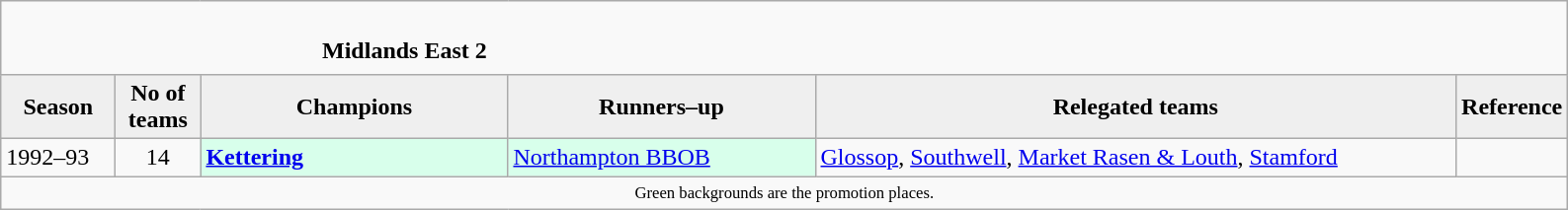<table class="wikitable" style="text-align: left;">
<tr>
<td colspan="11" cellpadding="0" cellspacing="0"><br><table border="0" style="width:100%;" cellpadding="0" cellspacing="0">
<tr>
<td style="width:20%; border:0;"></td>
<td style="border:0;"><strong>Midlands East 2</strong></td>
<td style="width:20%; border:0;"></td>
</tr>
</table>
</td>
</tr>
<tr>
<th style="background:#efefef; width:70px;">Season</th>
<th style="background:#efefef; width:50px;">No of teams</th>
<th style="background:#efefef; width:200px;">Champions</th>
<th style="background:#efefef; width:200px;">Runners–up</th>
<th style="background:#efefef; width:425px;">Relegated teams</th>
<th style="background:#efefef; width:50px;">Reference</th>
</tr>
<tr align=left>
<td>1992–93</td>
<td style="text-align: center;">14</td>
<td style="background:#d8ffeb;"><strong><a href='#'>Kettering</a></strong></td>
<td style="background:#d8ffeb;"><a href='#'>Northampton BBOB</a></td>
<td><a href='#'>Glossop</a>, <a href='#'>Southwell</a>, <a href='#'>Market Rasen & Louth</a>, <a href='#'>Stamford</a></td>
<td></td>
</tr>
<tr>
<td colspan="15"  style="border:0; font-size:smaller; text-align:center;"><small><span>Green backgrounds</span> are the promotion places.</small></td>
</tr>
</table>
